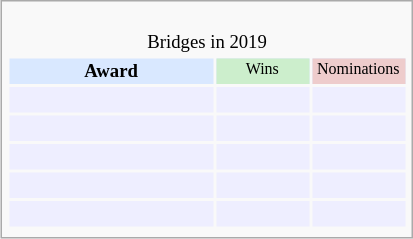<table class="infobox" style="width: 22em; text-align: left; font-size: 78%; vertical-align: middle;">
<tr>
<td colspan="3" style="text-align:center;"> <br> Bridges in 2019</td>
</tr>
<tr style="background:#d9e8ff; text-align:center;">
<th style="vertical-align: middle;">Award</th>
<td style="background:#cec; font-size:8pt; width:60px;">Wins</td>
<td style="background:#ecc; font-size:8pt; width:60px;">Nominations</td>
</tr>
<tr style="background:#eef;">
<td style="text-align:center;"><br></td>
<td></td>
<td></td>
</tr>
<tr style="background:#eef;">
<td style="text-align:center;"><br></td>
<td></td>
<td></td>
</tr>
<tr style="background:#eef;">
<td style="text-align:center;"><br></td>
<td></td>
<td></td>
</tr>
<tr style="background:#eef;">
<td style="text-align:center;"><br></td>
<td></td>
<td></td>
</tr>
<tr style="background:#eef;">
<td style="text-align:center;"><br></td>
<td></td>
<td></td>
</tr>
<tr>
</tr>
</table>
